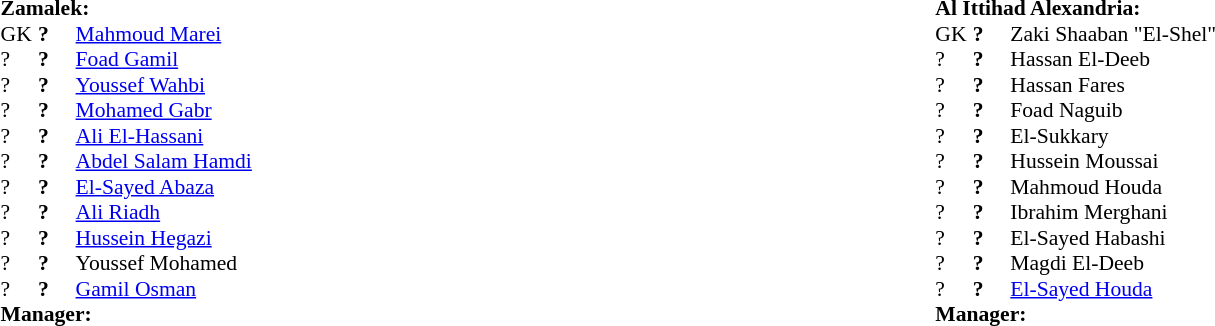<table width="100%">
<tr>
<td valign="top" width="50%"><br><table style="font-size: 90%" cellspacing="0" cellpadding="0" align=center>
<tr>
<td colspan=4><strong>Zamalek:</strong></td>
</tr>
<tr>
<th width="25"></th>
<th width="25"></th>
</tr>
<tr>
<td>GK</td>
<td><strong>?</strong></td>
<td> <a href='#'>Mahmoud Marei</a></td>
</tr>
<tr>
<td>?</td>
<td><strong>?</strong></td>
<td> <a href='#'>Foad Gamil</a></td>
</tr>
<tr>
<td>?</td>
<td><strong>?</strong></td>
<td> <a href='#'>Youssef Wahbi</a></td>
</tr>
<tr>
<td>?</td>
<td><strong>?</strong></td>
<td> <a href='#'>Mohamed Gabr</a></td>
</tr>
<tr>
<td>?</td>
<td><strong>?</strong></td>
<td> <a href='#'>Ali El-Hassani</a></td>
</tr>
<tr>
<td>?</td>
<td><strong>?</strong></td>
<td> <a href='#'>Abdel Salam Hamdi</a></td>
</tr>
<tr>
<td>?</td>
<td><strong>?</strong></td>
<td> <a href='#'>El-Sayed Abaza</a></td>
</tr>
<tr>
<td>?</td>
<td><strong>?</strong></td>
<td> <a href='#'>Ali Riadh</a></td>
</tr>
<tr>
<td>?</td>
<td><strong>?</strong></td>
<td> <a href='#'>Hussein Hegazi</a></td>
</tr>
<tr>
<td>?</td>
<td><strong>?</strong></td>
<td> Youssef Mohamed</td>
</tr>
<tr>
<td>?</td>
<td><strong>?</strong></td>
<td> <a href='#'>Gamil Osman</a></td>
</tr>
<tr>
<td colspan=3><strong>Manager:</strong></td>
</tr>
<tr>
<td colspan=3></td>
</tr>
</table>
</td>
<td valign="top"></td>
<td valign="top" width="50%"><br><table style="font-size: 90%" cellspacing="0" cellpadding="0" align="center">
<tr>
<td colspan=4><strong>Al Ittihad Alexandria:</strong></td>
</tr>
<tr>
<th width=25></th>
<th width=25></th>
</tr>
<tr>
<td>GK</td>
<td><strong>?</strong></td>
<td> Zaki Shaaban "El-Shel"</td>
</tr>
<tr>
<td>?</td>
<td><strong>?</strong></td>
<td> Hassan El-Deeb</td>
</tr>
<tr>
<td>?</td>
<td><strong>?</strong></td>
<td> Hassan Fares</td>
</tr>
<tr>
<td>?</td>
<td><strong>?</strong></td>
<td> Foad Naguib</td>
</tr>
<tr>
<td>?</td>
<td><strong>?</strong></td>
<td> El-Sukkary</td>
</tr>
<tr>
<td>?</td>
<td><strong>?</strong></td>
<td> Hussein Moussai</td>
</tr>
<tr>
<td>?</td>
<td><strong>?</strong></td>
<td> Mahmoud Houda</td>
</tr>
<tr>
<td>?</td>
<td><strong>?</strong></td>
<td> Ibrahim Merghani</td>
</tr>
<tr>
<td>?</td>
<td><strong>?</strong></td>
<td> El-Sayed Habashi</td>
</tr>
<tr>
<td>?</td>
<td><strong>?</strong></td>
<td> Magdi El-Deeb</td>
</tr>
<tr>
<td>?</td>
<td><strong>?</strong></td>
<td> <a href='#'>El-Sayed Houda</a></td>
</tr>
<tr>
<td colspan=3><strong>Manager:</strong></td>
</tr>
<tr>
<td colspan=3></td>
</tr>
</table>
</td>
</tr>
</table>
